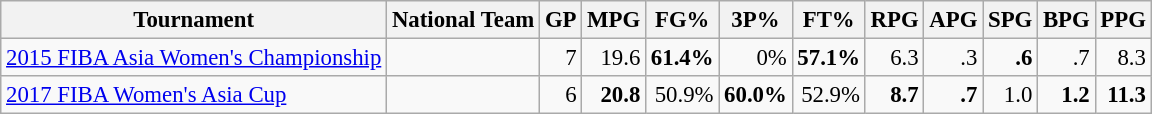<table class="wikitable sortable" style="font-size:95%; text-align:right;">
<tr>
<th>Tournament</th>
<th>National Team</th>
<th>GP</th>
<th>MPG</th>
<th>FG%</th>
<th>3P%</th>
<th>FT%</th>
<th>RPG</th>
<th>APG</th>
<th>SPG</th>
<th>BPG</th>
<th>PPG</th>
</tr>
<tr>
<td style="text-align:left;"><a href='#'>2015 FIBA Asia Women's Championship</a></td>
<td style="text-align:left;"></td>
<td>7</td>
<td>19.6</td>
<td><strong>61.4%</strong></td>
<td>0%</td>
<td><strong>57.1%</strong></td>
<td>6.3</td>
<td>.3</td>
<td><strong>.6</strong></td>
<td>.7</td>
<td>8.3</td>
</tr>
<tr>
<td style="text-align:left;"><a href='#'>2017 FIBA Women's Asia Cup</a></td>
<td style="text-align:left;"></td>
<td>6</td>
<td><strong>20.8</strong></td>
<td>50.9%</td>
<td><strong>60.0%</strong></td>
<td>52.9%</td>
<td><strong>8.7</strong></td>
<td><strong>.7</strong></td>
<td>1.0</td>
<td><strong>1.2</strong></td>
<td><strong>11.3</strong></td>
</tr>
</table>
